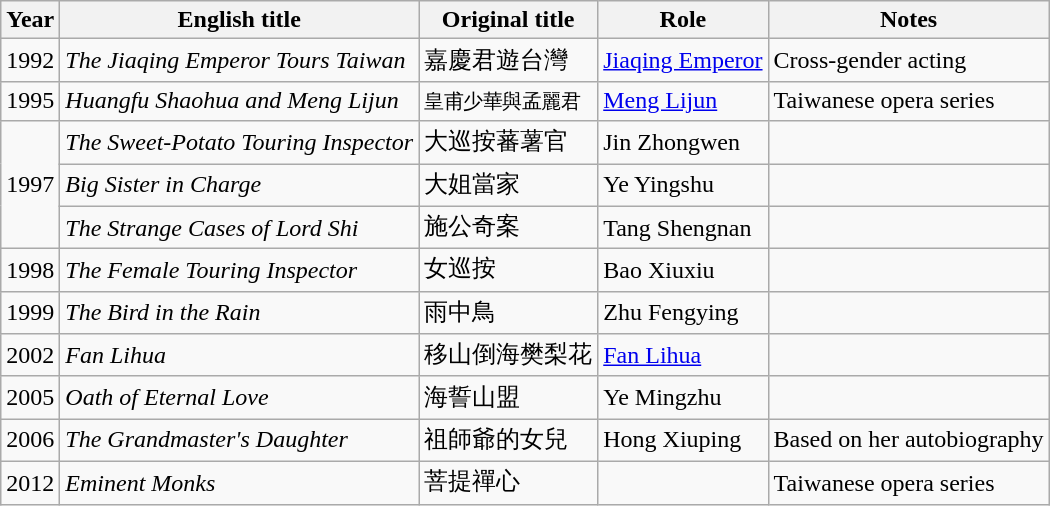<table class="wikitable sortable">
<tr>
<th>Year</th>
<th>English title</th>
<th>Original title</th>
<th>Role</th>
<th class="unsortable">Notes</th>
</tr>
<tr>
<td>1992</td>
<td><em>The Jiaqing Emperor Tours Taiwan</em></td>
<td>嘉慶君遊台灣</td>
<td><a href='#'>Jiaqing Emperor</a></td>
<td>Cross-gender acting</td>
</tr>
<tr>
<td>1995</td>
<td><em>Huangfu Shaohua and Meng Lijun</em></td>
<td><small>皇甫少華與孟麗君</small></td>
<td><a href='#'>Meng Lijun</a></td>
<td>Taiwanese opera series</td>
</tr>
<tr>
<td rowspan=3>1997</td>
<td><em>The Sweet-Potato Touring Inspector</em></td>
<td>大巡按蕃薯官</td>
<td>Jin Zhongwen</td>
<td></td>
</tr>
<tr>
<td><em>Big Sister in Charge</em></td>
<td>大姐當家</td>
<td>Ye Yingshu</td>
<td></td>
</tr>
<tr>
<td><em>The Strange Cases of Lord Shi</em></td>
<td>施公奇案</td>
<td>Tang Shengnan</td>
<td></td>
</tr>
<tr>
<td>1998</td>
<td><em>The Female Touring Inspector</em></td>
<td>女巡按</td>
<td>Bao Xiuxiu</td>
<td></td>
</tr>
<tr>
<td>1999</td>
<td><em>The Bird in the Rain</em></td>
<td>雨中鳥</td>
<td>Zhu Fengying</td>
<td></td>
</tr>
<tr>
<td>2002</td>
<td><em>Fan Lihua</em></td>
<td>移山倒海樊梨花</td>
<td><a href='#'>Fan Lihua</a></td>
<td></td>
</tr>
<tr>
<td>2005</td>
<td><em>Oath of Eternal Love</em></td>
<td>海誓山盟</td>
<td>Ye Mingzhu</td>
<td></td>
</tr>
<tr>
<td>2006</td>
<td><em>The Grandmaster's Daughter</em></td>
<td>祖師爺的女兒</td>
<td>Hong Xiuping</td>
<td>Based on her autobiography</td>
</tr>
<tr>
<td>2012</td>
<td><em>Eminent Monks</em></td>
<td>菩提禪心</td>
<td></td>
<td>Taiwanese opera series</td>
</tr>
</table>
